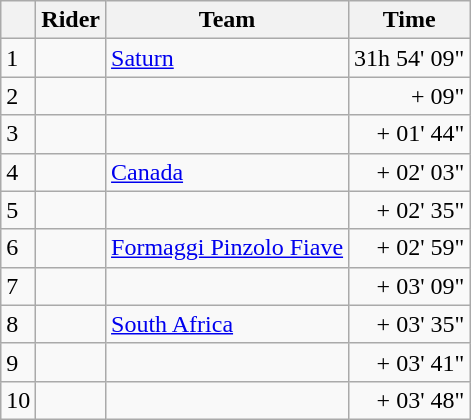<table class=wikitable>
<tr>
<th></th>
<th>Rider</th>
<th>Team</th>
<th>Time</th>
</tr>
<tr>
<td>1</td>
<td> </td>
<td><a href='#'>Saturn</a></td>
<td align=right>31h 54' 09"</td>
</tr>
<tr>
<td>2</td>
<td></td>
<td></td>
<td align=right>+ 09"</td>
</tr>
<tr>
<td>3</td>
<td></td>
<td></td>
<td align=right>+ 01' 44"</td>
</tr>
<tr>
<td>4</td>
<td></td>
<td><a href='#'>Canada</a></td>
<td align=right>+ 02' 03"</td>
</tr>
<tr>
<td>5</td>
<td></td>
<td></td>
<td align=right>+ 02' 35"</td>
</tr>
<tr>
<td>6</td>
<td></td>
<td><a href='#'>Formaggi Pinzolo Fiave</a></td>
<td align=right>+ 02' 59"</td>
</tr>
<tr>
<td>7</td>
<td></td>
<td></td>
<td align=right>+ 03' 09"</td>
</tr>
<tr>
<td>8</td>
<td></td>
<td><a href='#'>South Africa</a></td>
<td align=right>+ 03' 35"</td>
</tr>
<tr>
<td>9</td>
<td></td>
<td></td>
<td align=right>+ 03' 41"</td>
</tr>
<tr>
<td>10</td>
<td></td>
<td></td>
<td align=right>+ 03' 48"</td>
</tr>
</table>
